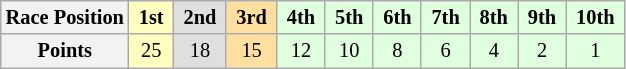<table class="wikitable" style="font-size:85%; text-align:center">
<tr>
<th>Race Position</th>
<td style="background:#ffffbf;"> <strong>1st</strong> </td>
<td style="background:#dfdfdf;"> <strong>2nd</strong> </td>
<td style="background:#ffdf9f;"> <strong>3rd</strong> </td>
<td style="background:#dfffdf;"> <strong>4th</strong> </td>
<td style="background:#dfffdf;"> <strong>5th</strong> </td>
<td style="background:#dfffdf;"> <strong>6th</strong> </td>
<td style="background:#dfffdf;"> <strong>7th</strong> </td>
<td style="background:#dfffdf;"> <strong>8th</strong> </td>
<td style="background:#dfffdf;"> <strong>9th</strong> </td>
<td style="background:#dfffdf;"> <strong>10th</strong> </td>
</tr>
<tr>
<th>Points</th>
<td style="background:#ffffbf;">25</td>
<td style="background:#dfdfdf;">18</td>
<td style="background:#ffdf9f;">15</td>
<td style="background:#dfffdf;">12</td>
<td style="background:#dfffdf;">10</td>
<td style="background:#dfffdf;">8</td>
<td style="background:#dfffdf;">6</td>
<td style="background:#dfffdf;">4</td>
<td style="background:#dfffdf;">2</td>
<td style="background:#dfffdf;">1</td>
</tr>
</table>
